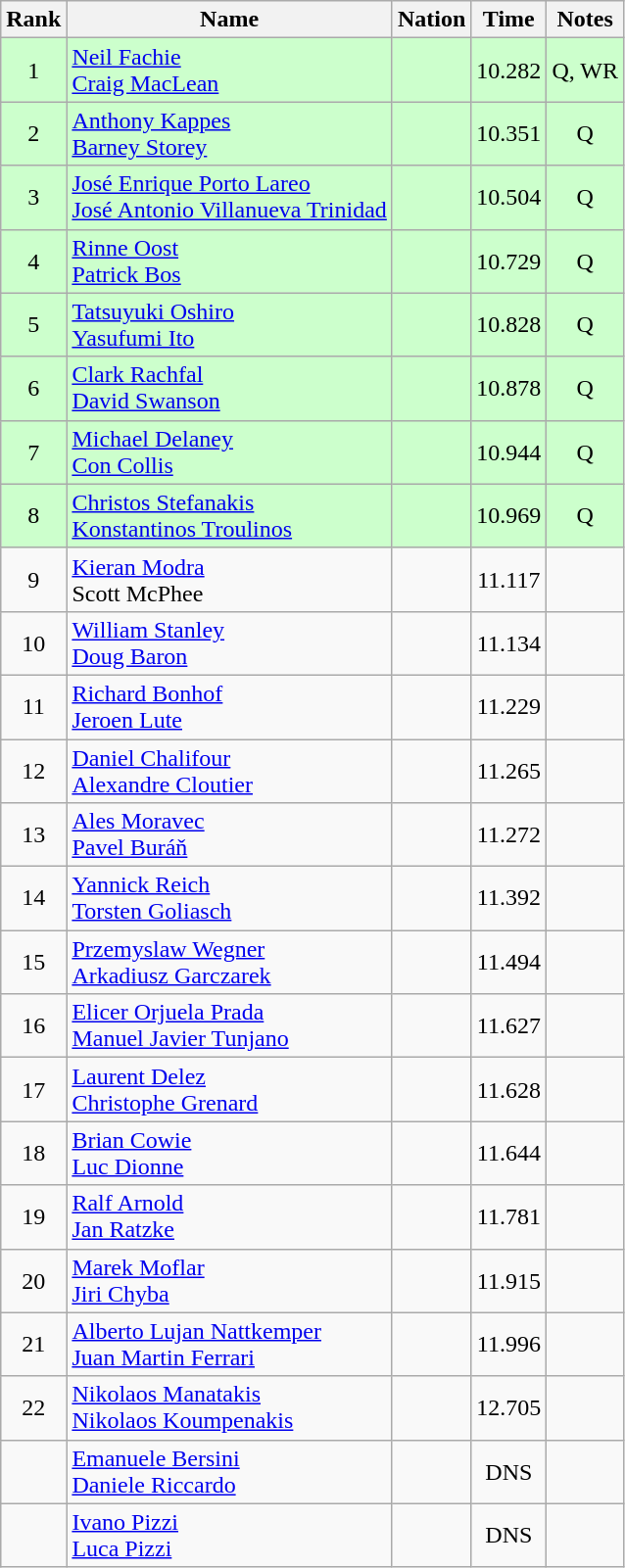<table class="wikitable sortable" style="text-align:center">
<tr>
<th>Rank</th>
<th>Name</th>
<th>Nation</th>
<th>Time</th>
<th>Notes</th>
</tr>
<tr bgcolor=ccffcc>
<td>1</td>
<td align=left><a href='#'>Neil Fachie</a><br><a href='#'>Craig MacLean</a></td>
<td align=left></td>
<td>10.282</td>
<td>Q, WR</td>
</tr>
<tr bgcolor=ccffcc>
<td>2</td>
<td align=left><a href='#'>Anthony Kappes</a><br><a href='#'>Barney Storey</a></td>
<td align=left></td>
<td>10.351</td>
<td>Q</td>
</tr>
<tr bgcolor=ccffcc>
<td>3</td>
<td align=left><a href='#'>José Enrique Porto Lareo</a><br><a href='#'>José Antonio Villanueva Trinidad</a></td>
<td align=left></td>
<td>10.504</td>
<td>Q</td>
</tr>
<tr bgcolor=ccffcc>
<td>4</td>
<td align=left><a href='#'>Rinne Oost</a><br><a href='#'>Patrick Bos</a></td>
<td align=left></td>
<td>10.729</td>
<td>Q</td>
</tr>
<tr bgcolor=ccffcc>
<td>5</td>
<td align=left><a href='#'>Tatsuyuki Oshiro</a><br><a href='#'>Yasufumi Ito</a></td>
<td align=left></td>
<td>10.828</td>
<td>Q</td>
</tr>
<tr bgcolor=ccffcc>
<td>6</td>
<td align=left><a href='#'>Clark Rachfal</a><br><a href='#'>David Swanson</a></td>
<td align=left></td>
<td>10.878</td>
<td>Q</td>
</tr>
<tr bgcolor=ccffcc>
<td>7</td>
<td align=left><a href='#'>Michael Delaney</a><br><a href='#'>Con Collis</a></td>
<td align=left></td>
<td>10.944</td>
<td>Q</td>
</tr>
<tr bgcolor=ccffcc>
<td>8</td>
<td align=left><a href='#'>Christos Stefanakis</a><br><a href='#'>Konstantinos Troulinos</a></td>
<td align=left></td>
<td>10.969</td>
<td>Q</td>
</tr>
<tr>
<td>9</td>
<td align=left><a href='#'>Kieran Modra</a><br>Scott McPhee</td>
<td align=left></td>
<td>11.117</td>
<td></td>
</tr>
<tr>
<td>10</td>
<td align=left><a href='#'>William Stanley</a><br><a href='#'>Doug Baron</a></td>
<td align=left></td>
<td>11.134</td>
<td></td>
</tr>
<tr>
<td>11</td>
<td align=left><a href='#'>Richard Bonhof</a><br><a href='#'>Jeroen Lute</a></td>
<td align=left></td>
<td>11.229</td>
<td></td>
</tr>
<tr>
<td>12</td>
<td align=left><a href='#'>Daniel Chalifour</a><br><a href='#'>Alexandre Cloutier</a></td>
<td align=left></td>
<td>11.265</td>
<td></td>
</tr>
<tr>
<td>13</td>
<td align=left><a href='#'>Ales Moravec</a><br><a href='#'>Pavel Buráň</a></td>
<td align=left></td>
<td>11.272</td>
<td></td>
</tr>
<tr>
<td>14</td>
<td align=left><a href='#'>Yannick Reich</a><br><a href='#'>Torsten Goliasch</a></td>
<td align=left></td>
<td>11.392</td>
<td></td>
</tr>
<tr>
<td>15</td>
<td align=left><a href='#'>Przemyslaw Wegner</a><br><a href='#'>Arkadiusz Garczarek</a></td>
<td align=left></td>
<td>11.494</td>
<td></td>
</tr>
<tr>
<td>16</td>
<td align=left><a href='#'>Elicer Orjuela Prada</a><br><a href='#'>Manuel Javier Tunjano</a></td>
<td align=left></td>
<td>11.627</td>
<td></td>
</tr>
<tr>
<td>17</td>
<td align=left><a href='#'>Laurent Delez</a><br><a href='#'>Christophe Grenard</a></td>
<td align=left></td>
<td>11.628</td>
<td></td>
</tr>
<tr>
<td>18</td>
<td align=left><a href='#'>Brian Cowie</a><br><a href='#'>Luc Dionne</a></td>
<td align=left></td>
<td>11.644</td>
<td></td>
</tr>
<tr>
<td>19</td>
<td align=left><a href='#'>Ralf Arnold</a><br><a href='#'>Jan Ratzke</a></td>
<td align=left></td>
<td>11.781</td>
<td></td>
</tr>
<tr>
<td>20</td>
<td align=left><a href='#'>Marek Moflar</a><br><a href='#'>Jiri Chyba</a></td>
<td align=left></td>
<td>11.915</td>
<td></td>
</tr>
<tr>
<td>21</td>
<td align=left><a href='#'>Alberto Lujan Nattkemper</a><br><a href='#'>Juan Martin Ferrari</a></td>
<td align=left></td>
<td>11.996</td>
<td></td>
</tr>
<tr>
<td>22</td>
<td align=left><a href='#'>Nikolaos Manatakis</a><br><a href='#'>Nikolaos Koumpenakis</a></td>
<td align=left></td>
<td>12.705</td>
<td></td>
</tr>
<tr>
<td></td>
<td align=left><a href='#'>Emanuele Bersini</a><br><a href='#'>Daniele Riccardo</a></td>
<td align=left></td>
<td>DNS</td>
<td></td>
</tr>
<tr>
<td></td>
<td align=left><a href='#'>Ivano Pizzi</a><br><a href='#'>Luca Pizzi</a></td>
<td align=left></td>
<td>DNS</td>
<td></td>
</tr>
</table>
